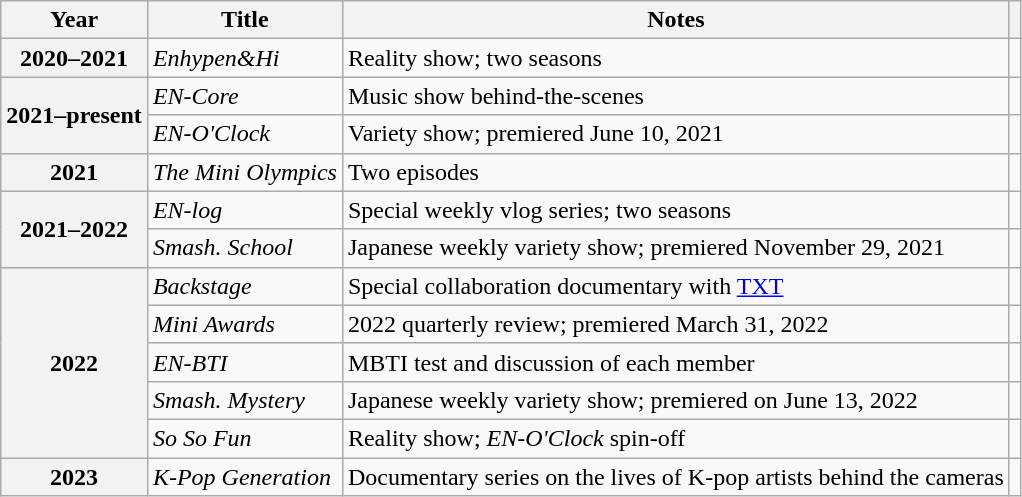<table class="wikitable plainrowheaders">
<tr>
<th scope="col">Year</th>
<th scope="col">Title</th>
<th scope="col" class="unsortable">Notes</th>
<th scope="col" class="unsortable"></th>
</tr>
<tr>
<th scope="row">2020–2021</th>
<td><em>Enhypen&Hi</em></td>
<td>Reality show; two seasons</td>
<td style="text-align:center"></td>
</tr>
<tr>
<th scope="row" rowspan="2">2021–present</th>
<td><em>EN-Core</em></td>
<td>Music show behind-the-scenes</td>
<td style="text-align:center"></td>
</tr>
<tr>
<td><em>EN-O'Clock</em></td>
<td>Variety show; premiered June 10, 2021</td>
<td style="text-align:center"></td>
</tr>
<tr>
<th scope="row">2021</th>
<td><em>The Mini Olympics</em></td>
<td>Two episodes</td>
<td style="text-align:center"></td>
</tr>
<tr>
<th scope="row" rowspan="2">2021–2022</th>
<td><em>EN-log</em></td>
<td>Special weekly vlog series; two seasons</td>
<td style="text-align:center"></td>
</tr>
<tr>
<td><em>Smash. School</em></td>
<td>Japanese weekly variety show; premiered November 29, 2021</td>
<td style="text-align:center"></td>
</tr>
<tr>
<th scope="row" rowspan="5">2022</th>
<td><em>Backstage</em></td>
<td>Special collaboration documentary with <a href='#'>TXT</a></td>
<td style="text-align:center"></td>
</tr>
<tr>
<td><em>Mini Awards</em></td>
<td>2022 quarterly review; premiered March 31, 2022</td>
<td style="text-align:center"></td>
</tr>
<tr>
<td><em>EN-BTI</em></td>
<td>MBTI test and discussion of each member</td>
<td style="text-align:center"></td>
</tr>
<tr>
<td><em>Smash. Mystery</em></td>
<td>Japanese weekly variety show; premiered on June 13, 2022</td>
<td style="text-align:center"></td>
</tr>
<tr>
<td><em>So So Fun</em></td>
<td>Reality show; <em>EN-O'Clock</em> spin-off</td>
<td style="text-align:center"></td>
</tr>
<tr>
<th scope="row">2023</th>
<td><em>K-Pop Generation</em></td>
<td>Documentary series on the lives of K-pop artists behind the cameras</td>
<td style="text-align:center"></td>
</tr>
</table>
